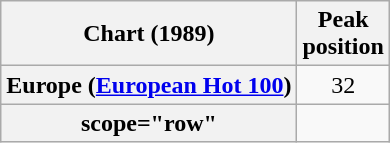<table class="wikitable sortable plainrowheaders">
<tr>
<th>Chart (1989)</th>
<th>Peak<br>position</th>
</tr>
<tr>
<th scope="row">Europe (<a href='#'>European Hot 100</a>)</th>
<td align="center">32</td>
</tr>
<tr>
<th>scope="row"</th>
</tr>
</table>
